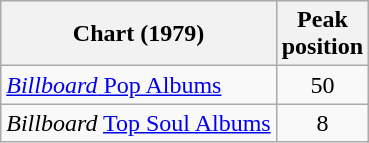<table class="wikitable">
<tr>
<th>Chart (1979)</th>
<th>Peak<br>position</th>
</tr>
<tr>
<td><a href='#'><em>Billboard</em> Pop Albums</a></td>
<td align=center>50</td>
</tr>
<tr>
<td><em>Billboard</em> <a href='#'>Top Soul Albums</a></td>
<td align=center>8</td>
</tr>
</table>
